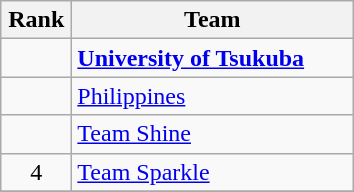<table class="wikitable" style="text-align: center;">
<tr>
<th width=40>Rank</th>
<th width=180>Team</th>
</tr>
<tr>
<td></td>
<td align="left"><strong><a href='#'>University of Tsukuba</a></strong></td>
</tr>
<tr>
<td></td>
<td align="left"><a href='#'>Philippines</a></td>
</tr>
<tr>
<td></td>
<td align="left"><a href='#'>Team Shine</a></td>
</tr>
<tr>
<td>4</td>
<td align="left"><a href='#'>Team Sparkle</a></td>
</tr>
<tr>
</tr>
</table>
